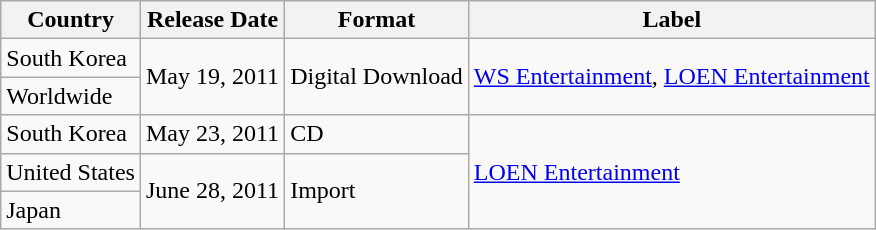<table class="wikitable">
<tr>
<th>Country</th>
<th>Release Date</th>
<th>Format</th>
<th>Label</th>
</tr>
<tr>
<td>South Korea</td>
<td rowspan="2">May 19, 2011</td>
<td rowspan="2">Digital Download</td>
<td rowspan="2"><a href='#'>WS Entertainment</a>, <a href='#'>LOEN Entertainment</a></td>
</tr>
<tr>
<td>Worldwide</td>
</tr>
<tr>
<td>South Korea</td>
<td rowspan="1">May 23, 2011</td>
<td>CD</td>
<td rowspan="3"><a href='#'>LOEN Entertainment</a></td>
</tr>
<tr>
<td>United States</td>
<td rowspan="2">June 28, 2011</td>
<td rowspan="2">Import</td>
</tr>
<tr>
<td>Japan</td>
</tr>
</table>
